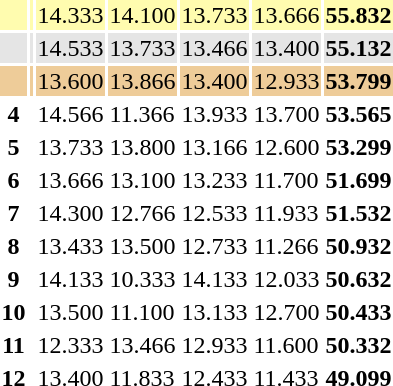<table>
<tr style="background:#fffcaf;">
<th scope=row style="text-align:center"></th>
<td align=left></td>
<td>14.333</td>
<td>14.100</td>
<td>13.733</td>
<td>13.666</td>
<td><strong>55.832</strong></td>
</tr>
<tr style="background:#e5e5e5;">
<th scope=row style="text-align:center"></th>
<td align=left></td>
<td>14.533</td>
<td>13.733</td>
<td>13.466</td>
<td>13.400</td>
<td><strong>55.132</strong></td>
</tr>
<tr style="background:#ec9;">
<th scope=row style="text-align:center"></th>
<td align=left></td>
<td>13.600</td>
<td>13.866</td>
<td>13.400</td>
<td>12.933</td>
<td><strong>53.799</strong></td>
</tr>
<tr>
<th scope=row style="text-align:center">4</th>
<td align=left></td>
<td>14.566</td>
<td>11.366</td>
<td>13.933</td>
<td>13.700</td>
<td><strong>53.565</strong></td>
</tr>
<tr>
<th scope=row style="text-align:center">5</th>
<td align=left></td>
<td>13.733</td>
<td>13.800</td>
<td>13.166</td>
<td>12.600</td>
<td><strong>53.299</strong></td>
</tr>
<tr>
<th scope=row style="text-align:center">6</th>
<td align=left></td>
<td>13.666</td>
<td>13.100</td>
<td>13.233</td>
<td>11.700</td>
<td><strong>51.699</strong></td>
</tr>
<tr>
<th scope=row style="text-align:center">7</th>
<td align=left></td>
<td>14.300</td>
<td>12.766</td>
<td>12.533</td>
<td>11.933</td>
<td><strong>51.532</strong></td>
</tr>
<tr>
<th scope=row style="text-align:center">8</th>
<td align=left></td>
<td>13.433</td>
<td>13.500</td>
<td>12.733</td>
<td>11.266</td>
<td><strong>50.932</strong></td>
</tr>
<tr>
<th scope=row style="text-align:center">9</th>
<td align=left></td>
<td>14.133</td>
<td>10.333</td>
<td>14.133</td>
<td>12.033</td>
<td><strong>50.632</strong></td>
</tr>
<tr>
<th scope=row style="text-align:center">10</th>
<td align=left></td>
<td>13.500</td>
<td>11.100</td>
<td>13.133</td>
<td>12.700</td>
<td><strong>50.433</strong></td>
</tr>
<tr>
<th scope=row style="text-align:center">11</th>
<td align=left></td>
<td>12.333</td>
<td>13.466</td>
<td>12.933</td>
<td>11.600</td>
<td><strong>50.332</strong></td>
</tr>
<tr>
<th scope=row style="text-align:center">12</th>
<td align=left></td>
<td>13.400</td>
<td>11.833</td>
<td>12.433</td>
<td>11.433</td>
<td><strong>49.099</strong></td>
</tr>
</table>
